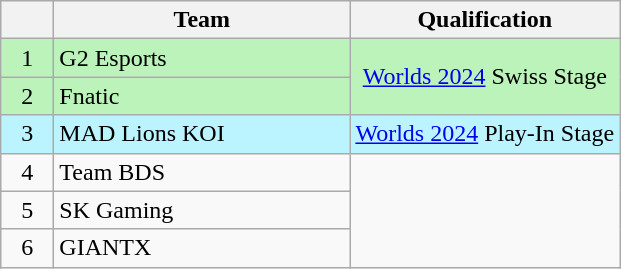<table class="wikitable" style="text-align:center">
<tr>
<th width=28></th>
<th width=190>Team</th>
<th>Qualification</th>
</tr>
<tr style="background-color:#BBF3BB;">
<td>1</td>
<td style="text-align:left">G2 Esports</td>
<td rowspan="2"><a href='#'>Worlds 2024</a> Swiss Stage</td>
</tr>
<tr style="background-color:#BBF3BB;">
<td>2</td>
<td style="text-align:left">Fnatic</td>
</tr>
<tr style="background-color:#BBF3FF;">
<td>3</td>
<td style="text-align:left">MAD Lions KOI</td>
<td style="background-color:#BBF3FF;"><a href='#'>Worlds 2024</a> Play-In Stage</td>
</tr>
<tr>
<td>4</td>
<td style="text-align:left">Team BDS</td>
</tr>
<tr>
<td>5</td>
<td style="text-align:left">SK Gaming</td>
</tr>
<tr>
<td>6</td>
<td style="text-align:left">GIANTX</td>
</tr>
</table>
